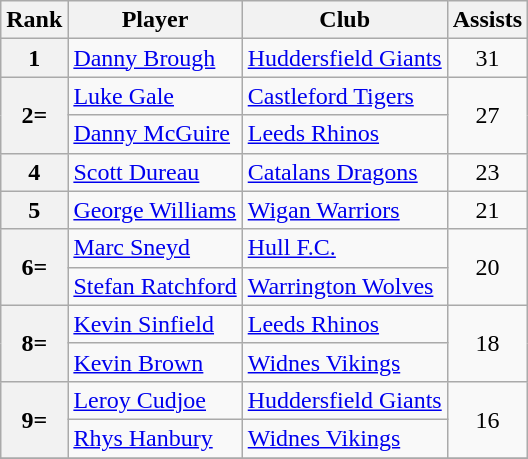<table class="wikitable" style="text-align:center">
<tr>
<th>Rank</th>
<th>Player</th>
<th>Club</th>
<th>Assists</th>
</tr>
<tr>
<th>1</th>
<td align="left"> <a href='#'>Danny Brough</a></td>
<td align="left"> <a href='#'>Huddersfield Giants</a></td>
<td>31</td>
</tr>
<tr>
<th rowspan=2>2=</th>
<td align="left"> <a href='#'>Luke Gale</a></td>
<td align="left"> <a href='#'>Castleford Tigers</a></td>
<td rowspan=2>27</td>
</tr>
<tr>
<td align="left"> <a href='#'>Danny McGuire</a></td>
<td align="left"> <a href='#'>Leeds Rhinos</a></td>
</tr>
<tr>
<th>4</th>
<td align="left"> <a href='#'>Scott Dureau</a></td>
<td align="left"> <a href='#'>Catalans Dragons</a></td>
<td>23</td>
</tr>
<tr>
<th>5</th>
<td align="left"> <a href='#'>George Williams</a></td>
<td align="left"> <a href='#'>Wigan Warriors</a></td>
<td>21</td>
</tr>
<tr>
<th rowspan=2>6=</th>
<td align="left"> <a href='#'>Marc Sneyd</a></td>
<td align="left"> <a href='#'>Hull F.C.</a></td>
<td rowspan=2>20</td>
</tr>
<tr>
<td align="left"> <a href='#'>Stefan Ratchford</a></td>
<td align="left"> <a href='#'>Warrington Wolves</a></td>
</tr>
<tr>
<th rowspan=2>8=</th>
<td align="left"> <a href='#'>Kevin Sinfield</a></td>
<td align="left"> <a href='#'>Leeds Rhinos</a></td>
<td rowspan=2>18</td>
</tr>
<tr>
<td align="left"> <a href='#'>Kevin Brown</a></td>
<td align="left"> <a href='#'>Widnes Vikings</a></td>
</tr>
<tr>
<th rowspan=2>9=</th>
<td align="left"> <a href='#'>Leroy Cudjoe</a></td>
<td align="left"> <a href='#'>Huddersfield Giants</a></td>
<td rowspan=2>16</td>
</tr>
<tr>
<td align="left"> <a href='#'>Rhys Hanbury</a></td>
<td align="left"> <a href='#'>Widnes Vikings</a></td>
</tr>
<tr>
</tr>
</table>
